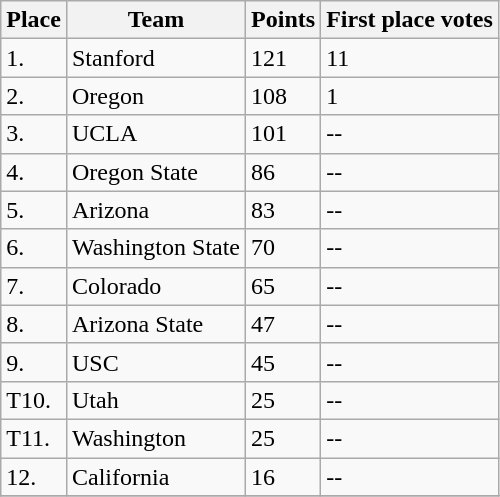<table class="wikitable">
<tr>
<th>Place</th>
<th>Team</th>
<th>Points</th>
<th>First place votes</th>
</tr>
<tr>
<td>1.</td>
<td ! style=>Stanford</td>
<td>121</td>
<td>11</td>
</tr>
<tr>
<td>2.</td>
<td ! style=>Oregon</td>
<td>108</td>
<td>1</td>
</tr>
<tr>
<td>3.</td>
<td ! style=>UCLA</td>
<td>101</td>
<td>--</td>
</tr>
<tr>
<td>4.</td>
<td ! style=>Oregon State</td>
<td>86</td>
<td>--</td>
</tr>
<tr>
<td>5.</td>
<td ! style=>Arizona</td>
<td>83</td>
<td>--</td>
</tr>
<tr>
<td>6.</td>
<td ! style=>Washington State</td>
<td>70</td>
<td>--</td>
</tr>
<tr>
<td>7.</td>
<td ! style=>Colorado</td>
<td>65</td>
<td>--</td>
</tr>
<tr>
<td>8.</td>
<td ! style=>Arizona State</td>
<td>47</td>
<td>--</td>
</tr>
<tr>
<td>9.</td>
<td ! style=>USC</td>
<td>45</td>
<td>--</td>
</tr>
<tr>
<td>T10.</td>
<td ! style=>Utah</td>
<td>25</td>
<td>--</td>
</tr>
<tr>
<td>T11.</td>
<td ! style=>Washington</td>
<td>25</td>
<td>--</td>
</tr>
<tr>
<td>12.</td>
<td ! style=>California</td>
<td>16</td>
<td>--</td>
</tr>
<tr>
</tr>
</table>
